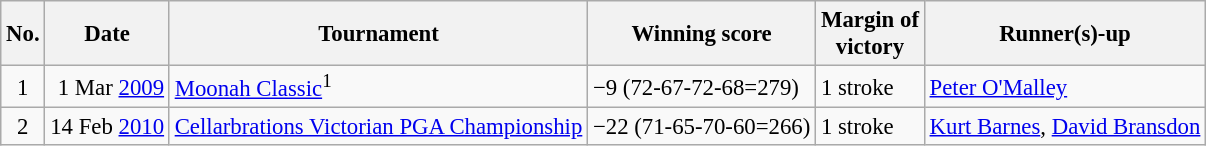<table class="wikitable" style="font-size:95%;">
<tr>
<th>No.</th>
<th>Date</th>
<th>Tournament</th>
<th>Winning score</th>
<th>Margin of<br>victory</th>
<th>Runner(s)-up</th>
</tr>
<tr>
<td align=center>1</td>
<td align=right>1 Mar <a href='#'>2009</a></td>
<td><a href='#'>Moonah Classic</a><sup>1</sup></td>
<td>−9 (72-67-72-68=279)</td>
<td>1 stroke</td>
<td> <a href='#'>Peter O'Malley</a></td>
</tr>
<tr>
<td align=center>2</td>
<td align=right>14 Feb <a href='#'>2010</a></td>
<td><a href='#'>Cellarbrations Victorian PGA Championship</a></td>
<td>−22 (71-65-70-60=266)</td>
<td>1 stroke</td>
<td> <a href='#'>Kurt Barnes</a>,  <a href='#'>David Bransdon</a></td>
</tr>
</table>
